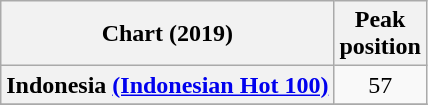<table class="wikitable sortable plainrowheaders">
<tr>
<th>Chart (2019)</th>
<th>Peak<br>position</th>
</tr>
<tr>
<th scope="row">Indonesia <a href='#'> (Indonesian Hot 100)</a></th>
<td align="center">57</td>
</tr>
<tr>
</tr>
</table>
